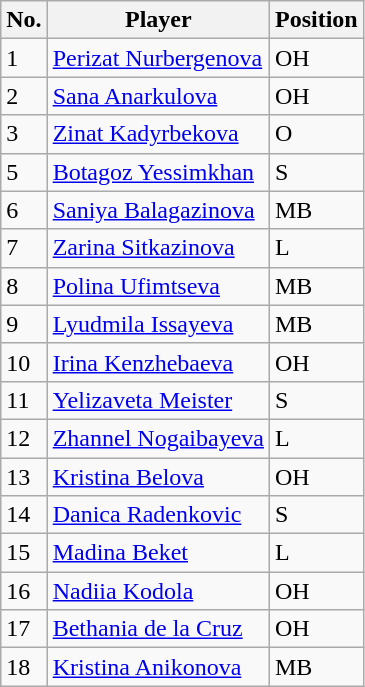<table class="wikitable">
<tr>
<th>No.</th>
<th>Player</th>
<th>Position</th>
</tr>
<tr>
<td>1</td>
<td><a href='#'>Perizat Nurbergenova</a></td>
<td>OH</td>
</tr>
<tr>
<td>2</td>
<td><a href='#'>Sana Anarkulova</a></td>
<td>OH</td>
</tr>
<tr>
<td>3</td>
<td><a href='#'>Zinat Kadyrbekova</a></td>
<td>O</td>
</tr>
<tr>
<td>5</td>
<td><a href='#'>Botagoz Yessimkhan</a></td>
<td>S</td>
</tr>
<tr>
<td>6</td>
<td><a href='#'>Saniya Balagazinova</a></td>
<td>MB</td>
</tr>
<tr>
<td>7</td>
<td><a href='#'>Zarina Sitkazinova</a></td>
<td>L</td>
</tr>
<tr>
<td>8</td>
<td><a href='#'>Polina Ufimtseva</a></td>
<td>MB</td>
</tr>
<tr>
<td>9</td>
<td><a href='#'>Lyudmila Issayeva</a></td>
<td>MB</td>
</tr>
<tr>
<td>10</td>
<td><a href='#'>Irina Kenzhebaeva</a></td>
<td>OH</td>
</tr>
<tr>
<td>11</td>
<td><a href='#'>Yelizaveta Meister</a></td>
<td>S</td>
</tr>
<tr>
<td>12</td>
<td><a href='#'>Zhannel Nogaibayeva</a></td>
<td>L</td>
</tr>
<tr>
<td>13</td>
<td><a href='#'>Kristina Belova</a></td>
<td>OH</td>
</tr>
<tr>
<td>14</td>
<td><a href='#'>Danica Radenkovic</a></td>
<td>S</td>
</tr>
<tr>
<td>15</td>
<td><a href='#'>Madina Beket</a></td>
<td>L</td>
</tr>
<tr>
<td>16</td>
<td><a href='#'>Nadiia Kodola</a></td>
<td>OH</td>
</tr>
<tr>
<td>17</td>
<td><a href='#'>Bethania de la Cruz</a></td>
<td>OH</td>
</tr>
<tr>
<td>18</td>
<td><a href='#'>Kristina Anikonova</a></td>
<td>MB</td>
</tr>
</table>
